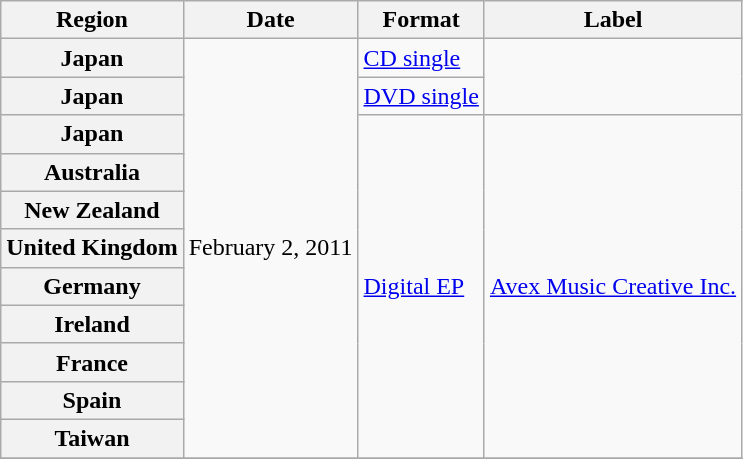<table class="wikitable plainrowheaders">
<tr>
<th scope="col">Region</th>
<th scope="col">Date</th>
<th scope="col">Format</th>
<th scope="col">Label</th>
</tr>
<tr>
<th scope="row">Japan</th>
<td rowspan="11">February 2, 2011</td>
<td><a href='#'>CD single</a></td>
<td rowspan="2"></td>
</tr>
<tr>
<th scope="row">Japan</th>
<td><a href='#'>DVD single</a></td>
</tr>
<tr>
<th scope="row">Japan</th>
<td rowspan="9"><a href='#'>Digital EP</a></td>
<td rowspan="9"><a href='#'>Avex Music Creative Inc.</a></td>
</tr>
<tr>
<th scope="row">Australia</th>
</tr>
<tr>
<th scope="row">New Zealand</th>
</tr>
<tr>
<th scope="row">United Kingdom</th>
</tr>
<tr>
<th scope="row">Germany</th>
</tr>
<tr>
<th scope="row">Ireland</th>
</tr>
<tr>
<th scope="row">France</th>
</tr>
<tr>
<th scope="row">Spain</th>
</tr>
<tr>
<th scope="row">Taiwan</th>
</tr>
<tr>
</tr>
</table>
